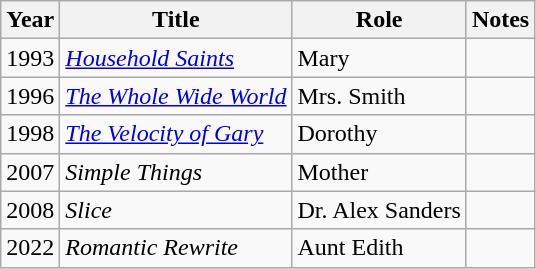<table class="wikitable sortable">
<tr>
<th>Year</th>
<th>Title</th>
<th>Role</th>
<th>Notes</th>
</tr>
<tr>
<td>1993</td>
<td><em><a href='#'>Household Saints</a></em></td>
<td>Mary</td>
<td></td>
</tr>
<tr>
<td>1996</td>
<td><em><a href='#'>The Whole Wide World</a></em></td>
<td>Mrs. Smith</td>
<td></td>
</tr>
<tr>
<td>1998</td>
<td><em><a href='#'>The Velocity of Gary</a></em></td>
<td>Dorothy</td>
<td></td>
</tr>
<tr>
<td>2007</td>
<td><em>Simple Things</em></td>
<td>Mother</td>
<td></td>
</tr>
<tr>
<td>2008</td>
<td><em>Slice</em></td>
<td>Dr. Alex Sanders</td>
<td></td>
</tr>
<tr>
<td>2022</td>
<td><em>Romantic Rewrite</em></td>
<td>Aunt Edith</td>
<td></td>
</tr>
</table>
